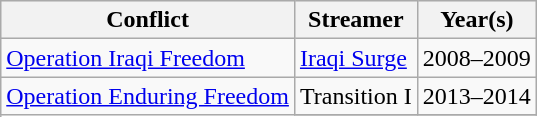<table class="wikitable">
<tr style="background:#efefef;">
<th>Conflict</th>
<th>Streamer</th>
<th>Year(s)</th>
</tr>
<tr>
<td rowspan="1"><a href='#'>Operation Iraqi Freedom</a><br> </td>
<td><a href='#'>Iraqi Surge</a></td>
<td>2008–2009</td>
</tr>
<tr>
<td rowspan="2"><a href='#'>Operation Enduring Freedom</a> <br> </td>
<td>Transition I</td>
<td>2013–2014</td>
</tr>
<tr>
</tr>
</table>
